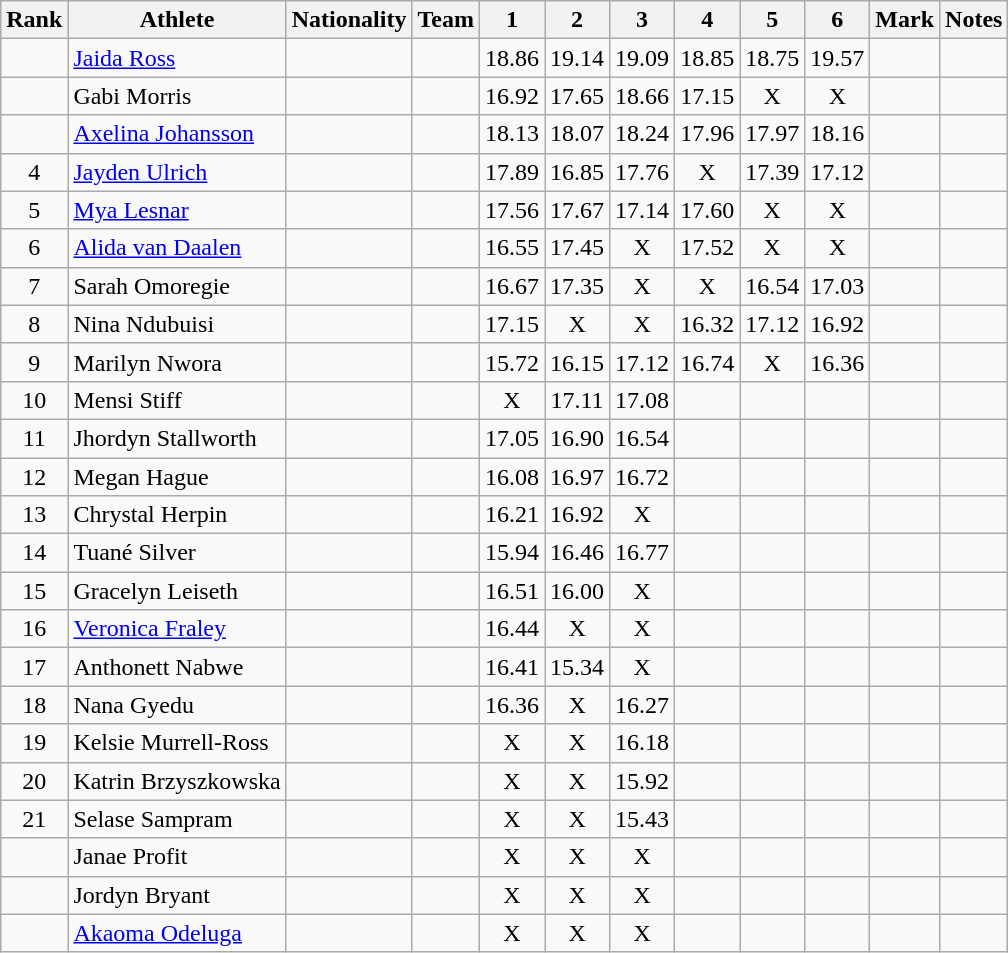<table class="wikitable sortable plainrowheaders" style="text-align:center">
<tr>
<th scope="col">Rank</th>
<th scope="col">Athlete</th>
<th scope="col">Nationality</th>
<th scope="col">Team</th>
<th>1</th>
<th>2</th>
<th>3</th>
<th>4</th>
<th>5</th>
<th>6</th>
<th scope="col">Mark</th>
<th scope="col">Notes</th>
</tr>
<tr>
<td></td>
<td align=left><a href='#'>Jaida Ross</a></td>
<td align=left></td>
<td></td>
<td>18.86</td>
<td>19.14</td>
<td>19.09</td>
<td>18.85</td>
<td>18.75</td>
<td>19.57</td>
<td></td>
<td></td>
</tr>
<tr>
<td></td>
<td align=left>Gabi Morris</td>
<td align=left></td>
<td></td>
<td>16.92</td>
<td>17.65</td>
<td>18.66</td>
<td>17.15</td>
<td>X</td>
<td>X</td>
<td></td>
<td></td>
</tr>
<tr>
<td></td>
<td align=left><a href='#'>Axelina Johansson</a></td>
<td align=left></td>
<td></td>
<td>18.13</td>
<td>18.07</td>
<td>18.24</td>
<td>17.96</td>
<td>17.97</td>
<td>18.16</td>
<td></td>
<td></td>
</tr>
<tr>
<td>4</td>
<td align=left><a href='#'>Jayden Ulrich</a></td>
<td align=left></td>
<td></td>
<td>17.89</td>
<td>16.85</td>
<td>17.76</td>
<td>X</td>
<td>17.39</td>
<td>17.12</td>
<td></td>
<td></td>
</tr>
<tr>
<td>5</td>
<td align=left><a href='#'>Mya Lesnar</a></td>
<td align=left></td>
<td></td>
<td>17.56</td>
<td>17.67</td>
<td>17.14</td>
<td>17.60</td>
<td>X</td>
<td>X</td>
<td></td>
<td></td>
</tr>
<tr>
<td>6</td>
<td align=left><a href='#'>Alida van Daalen</a></td>
<td align=left></td>
<td></td>
<td>16.55</td>
<td>17.45</td>
<td>X</td>
<td>17.52</td>
<td>X</td>
<td>X</td>
<td></td>
<td></td>
</tr>
<tr>
<td>7</td>
<td align=left>Sarah Omoregie</td>
<td align=left></td>
<td></td>
<td>16.67</td>
<td>17.35</td>
<td>X</td>
<td>X</td>
<td>16.54</td>
<td>17.03</td>
<td></td>
<td></td>
</tr>
<tr>
<td>8</td>
<td align=left>Nina Ndubuisi</td>
<td align=left></td>
<td></td>
<td>17.15</td>
<td>X</td>
<td>X</td>
<td>16.32</td>
<td>17.12</td>
<td>16.92</td>
<td></td>
<td></td>
</tr>
<tr>
<td>9</td>
<td align=left>Marilyn Nwora</td>
<td align=left></td>
<td></td>
<td>15.72</td>
<td>16.15</td>
<td>17.12</td>
<td>16.74</td>
<td>X</td>
<td>16.36</td>
<td></td>
<td></td>
</tr>
<tr>
<td>10</td>
<td align=left>Mensi Stiff</td>
<td align=left></td>
<td></td>
<td>X</td>
<td>17.11</td>
<td>17.08</td>
<td></td>
<td></td>
<td></td>
<td></td>
<td></td>
</tr>
<tr>
<td>11</td>
<td align=left>Jhordyn Stallworth</td>
<td align=left></td>
<td></td>
<td>17.05</td>
<td>16.90</td>
<td>16.54</td>
<td></td>
<td></td>
<td></td>
<td></td>
<td></td>
</tr>
<tr>
<td>12</td>
<td align=left>Megan Hague</td>
<td align=left></td>
<td></td>
<td>16.08</td>
<td>16.97</td>
<td>16.72</td>
<td></td>
<td></td>
<td></td>
<td></td>
<td></td>
</tr>
<tr>
<td>13</td>
<td align=left>Chrystal Herpin</td>
<td align=left></td>
<td></td>
<td>16.21</td>
<td>16.92</td>
<td>X</td>
<td></td>
<td></td>
<td></td>
<td></td>
<td></td>
</tr>
<tr>
<td>14</td>
<td align=left>Tuané Silver</td>
<td align=left></td>
<td></td>
<td>15.94</td>
<td>16.46</td>
<td>16.77</td>
<td></td>
<td></td>
<td></td>
<td></td>
<td></td>
</tr>
<tr>
<td>15</td>
<td align=left>Gracelyn Leiseth</td>
<td align=left></td>
<td></td>
<td>16.51</td>
<td>16.00</td>
<td>X</td>
<td></td>
<td></td>
<td></td>
<td></td>
<td></td>
</tr>
<tr>
<td>16</td>
<td align=left><a href='#'>Veronica Fraley</a></td>
<td align=left></td>
<td></td>
<td>16.44</td>
<td>X</td>
<td>X</td>
<td></td>
<td></td>
<td></td>
<td></td>
<td></td>
</tr>
<tr>
<td>17</td>
<td align=left>Anthonett Nabwe</td>
<td align=left></td>
<td></td>
<td>16.41</td>
<td>15.34</td>
<td>X</td>
<td></td>
<td></td>
<td></td>
<td></td>
<td></td>
</tr>
<tr>
<td>18</td>
<td align=left>Nana Gyedu</td>
<td align=left></td>
<td></td>
<td>16.36</td>
<td>X</td>
<td>16.27</td>
<td></td>
<td></td>
<td></td>
<td></td>
<td></td>
</tr>
<tr>
<td>19</td>
<td align=left>Kelsie Murrell-Ross</td>
<td align=left></td>
<td></td>
<td>X</td>
<td>X</td>
<td>16.18</td>
<td></td>
<td></td>
<td></td>
<td></td>
<td></td>
</tr>
<tr>
<td>20</td>
<td align=left>Katrin Brzyszkowska</td>
<td align=left></td>
<td></td>
<td>X</td>
<td>X</td>
<td>15.92</td>
<td></td>
<td></td>
<td></td>
<td></td>
<td></td>
</tr>
<tr>
<td>21</td>
<td align=left>Selase Sampram</td>
<td align=left></td>
<td></td>
<td>X</td>
<td>X</td>
<td>15.43</td>
<td></td>
<td></td>
<td></td>
<td></td>
<td></td>
</tr>
<tr>
<td></td>
<td align=left>Janae Profit</td>
<td align=left></td>
<td></td>
<td>X</td>
<td>X</td>
<td>X</td>
<td></td>
<td></td>
<td></td>
<td></td>
<td></td>
</tr>
<tr>
<td></td>
<td align=left>Jordyn Bryant</td>
<td align=left></td>
<td></td>
<td>X</td>
<td>X</td>
<td>X</td>
<td></td>
<td></td>
<td></td>
<td></td>
<td></td>
</tr>
<tr>
<td></td>
<td align=left><a href='#'>Akaoma Odeluga</a></td>
<td align=left></td>
<td></td>
<td>X</td>
<td>X</td>
<td>X</td>
<td></td>
<td></td>
<td></td>
<td></td>
<td></td>
</tr>
</table>
